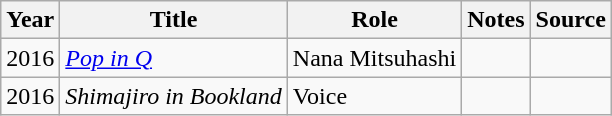<table class="wikitable sortable plainrowheaders">
<tr>
<th>Year</th>
<th>Title</th>
<th>Role</th>
<th class="unsortable">Notes</th>
<th class="unsortable">Source</th>
</tr>
<tr>
<td>2016</td>
<td><em><a href='#'>Pop in Q</a></em></td>
<td>Nana Mitsuhashi</td>
<td></td>
<td></td>
</tr>
<tr>
<td>2016</td>
<td><em>Shimajiro in Bookland</em></td>
<td>Voice</td>
<td></td>
<td></td>
</tr>
</table>
